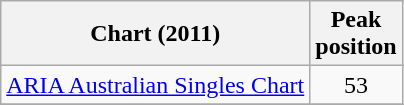<table class="wikitable">
<tr>
<th align="left">Chart (2011)</th>
<th align="left">Peak<br>position</th>
</tr>
<tr>
<td align="left"><a href='#'>ARIA Australian Singles Chart</a></td>
<td align="center">53</td>
</tr>
<tr>
</tr>
</table>
